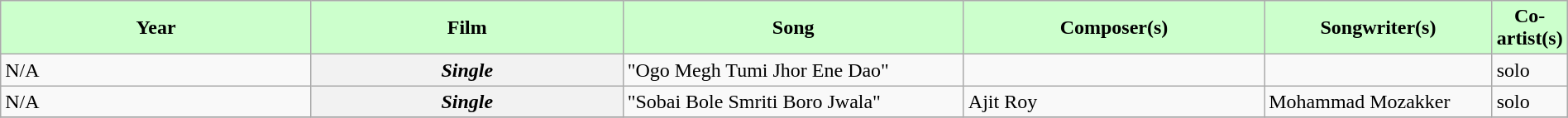<table class="wikitable plainrowheaders" width="100%" textcolor:#000;">
<tr style="background:#cfc; text-align:center;">
<td scope="col" width=21%><strong>Year</strong></td>
<td scope="col" width=21%><strong>Film</strong></td>
<td scope="col" width=23%><strong>Song</strong></td>
<td scope="col" width=20%><strong>Composer(s)</strong></td>
<td scope="col" width=20%><strong>Songwriter(s)</strong></td>
<td scope="col" width=21%><strong>Co-artist(s)</strong></td>
</tr>
<tr>
<td>N/A</td>
<th><em>Single</em></th>
<td>"Ogo Megh Tumi Jhor Ene Dao"</td>
<td></td>
<td></td>
<td>solo</td>
</tr>
<tr>
<td>N/A</td>
<th><em>Single</em></th>
<td>"Sobai Bole Smriti Boro Jwala"</td>
<td>Ajit Roy</td>
<td>Mohammad Mozakker</td>
<td>solo</td>
</tr>
<tr>
</tr>
</table>
